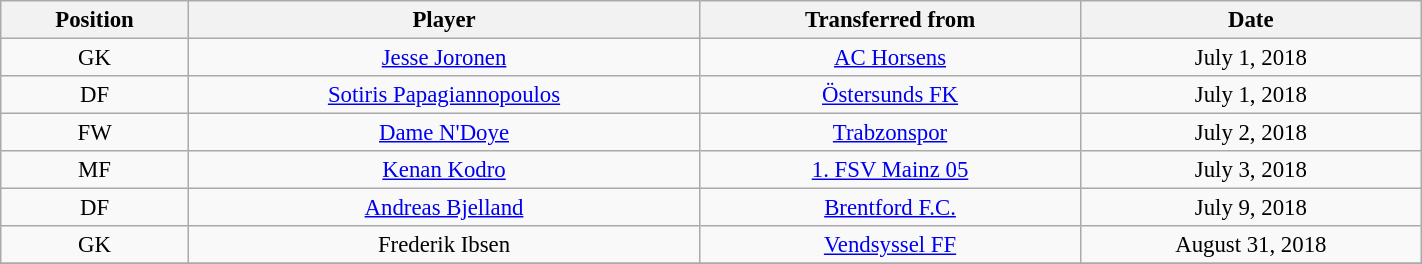<table class="wikitable sortable" style="width:75%; font-size:95%; text-align:center;">
<tr>
<th>Position</th>
<th>Player</th>
<th>Transferred from</th>
<th>Date</th>
</tr>
<tr>
<td>GK</td>
<td> <a href='#'>Jesse Joronen</a></td>
<td><a href='#'>AC Horsens</a></td>
<td>July 1, 2018</td>
</tr>
<tr>
<td>DF</td>
<td>  <a href='#'>Sotiris Papagiannopoulos</a></td>
<td><a href='#'>Östersunds FK</a></td>
<td>July 1, 2018</td>
</tr>
<tr>
<td>FW</td>
<td> <a href='#'>Dame N'Doye</a></td>
<td><a href='#'>Trabzonspor</a></td>
<td>July 2, 2018</td>
</tr>
<tr>
<td>MF</td>
<td>  <a href='#'>Kenan Kodro</a></td>
<td><a href='#'>1. FSV Mainz 05</a></td>
<td>July 3, 2018</td>
</tr>
<tr>
<td>DF</td>
<td> <a href='#'>Andreas Bjelland</a></td>
<td><a href='#'>Brentford F.C.</a></td>
<td>July 9, 2018</td>
</tr>
<tr>
<td>GK</td>
<td> Frederik Ibsen</td>
<td><a href='#'>Vendsyssel FF</a></td>
<td>August 31, 2018</td>
</tr>
<tr>
</tr>
</table>
